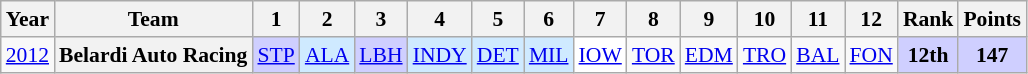<table class="wikitable" style="text-align:center; font-size:90%">
<tr>
<th>Year</th>
<th>Team</th>
<th>1</th>
<th>2</th>
<th>3</th>
<th>4</th>
<th>5</th>
<th>6</th>
<th>7</th>
<th>8</th>
<th>9</th>
<th>10</th>
<th>11</th>
<th>12</th>
<th>Rank</th>
<th>Points</th>
</tr>
<tr>
<td><a href='#'>2012</a></td>
<th>Belardi Auto Racing</th>
<td style="background:#CFCFFF;"><a href='#'>STP</a><br></td>
<td style="background:#CFEAFF;"><a href='#'>ALA</a><br></td>
<td style="background:#CFCFFF;"><a href='#'>LBH</a><br></td>
<td style="background:#CFEAFF;"><a href='#'>INDY</a><br></td>
<td style="background:#CFEAFF;"><a href='#'>DET</a><br></td>
<td style="background:#CFEAFF;"><a href='#'>MIL</a><br></td>
<td style="background:#FFF;"><a href='#'>IOW</a><br></td>
<td><a href='#'>TOR</a></td>
<td><a href='#'>EDM</a></td>
<td><a href='#'>TRO</a></td>
<td><a href='#'>BAL</a></td>
<td><a href='#'>FON</a></td>
<td style="background:#CFCFFF;"><strong>12th</strong></td>
<td style="background:#CFCFFF;"><strong>147</strong></td>
</tr>
</table>
